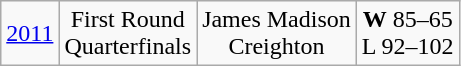<table class="wikitable">
<tr align="center">
<td><a href='#'>2011</a></td>
<td>First Round<br>Quarterfinals</td>
<td>James Madison<br>Creighton</td>
<td><strong>W</strong> 85–65<br>L 92–102</td>
</tr>
</table>
